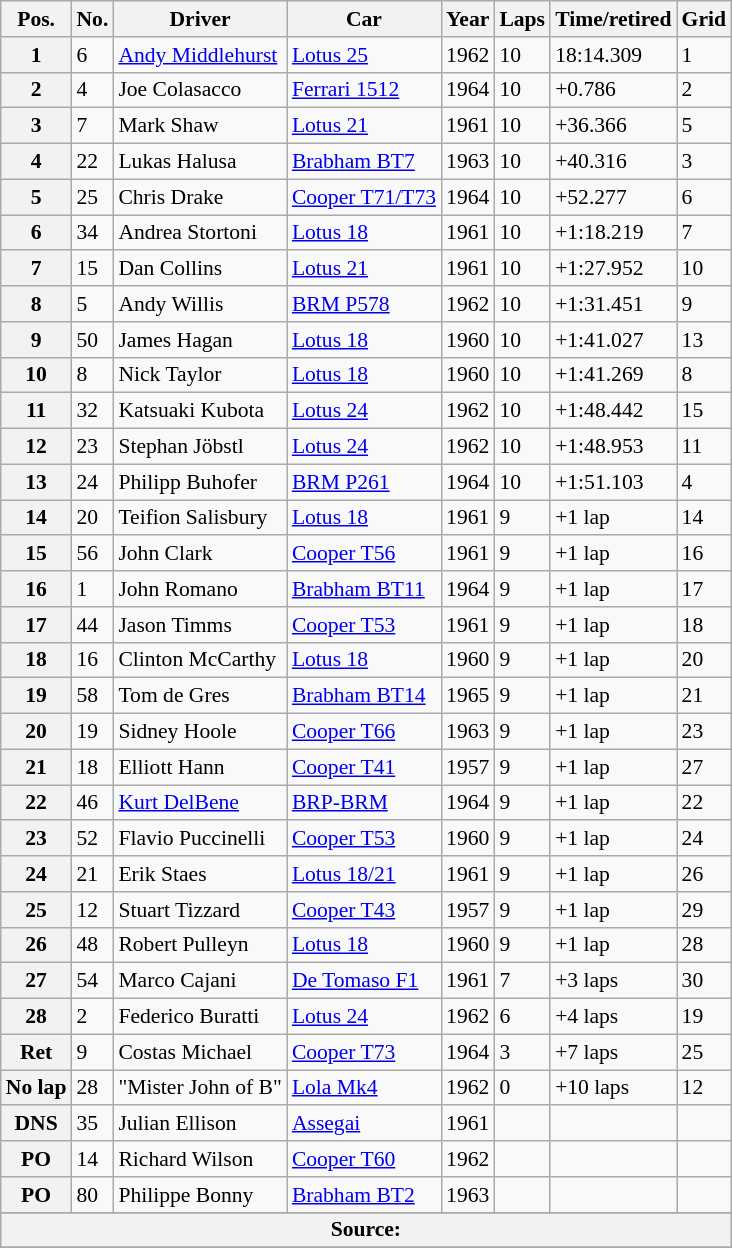<table class="wikitable" style="font-size:90%">
<tr>
<th>Pos.</th>
<th>No.</th>
<th>Driver</th>
<th>Car</th>
<th>Year</th>
<th>Laps</th>
<th>Time/retired</th>
<th>Grid</th>
</tr>
<tr>
<th>1</th>
<td>6</td>
<td> <a href='#'>Andy Middlehurst</a></td>
<td><a href='#'>Lotus 25</a></td>
<td>1962</td>
<td>10</td>
<td>18:14.309</td>
<td>1</td>
</tr>
<tr>
<th>2</th>
<td>4</td>
<td> Joe Colasacco</td>
<td><a href='#'>Ferrari 1512</a></td>
<td>1964</td>
<td>10</td>
<td>+0.786</td>
<td>2</td>
</tr>
<tr>
<th>3</th>
<td>7</td>
<td> Mark Shaw</td>
<td><a href='#'>Lotus 21</a></td>
<td>1961</td>
<td>10</td>
<td>+36.366</td>
<td>5</td>
</tr>
<tr>
<th>4</th>
<td>22</td>
<td> Lukas Halusa</td>
<td><a href='#'>Brabham BT7</a></td>
<td>1963</td>
<td>10</td>
<td>+40.316</td>
<td>3</td>
</tr>
<tr>
<th>5</th>
<td>25</td>
<td> Chris Drake</td>
<td><a href='#'>Cooper T71/T73</a></td>
<td>1964</td>
<td>10</td>
<td>+52.277</td>
<td>6</td>
</tr>
<tr>
<th>6</th>
<td>34</td>
<td> Andrea Stortoni</td>
<td><a href='#'>Lotus 18</a></td>
<td>1961</td>
<td>10</td>
<td>+1:18.219</td>
<td>7</td>
</tr>
<tr>
<th>7</th>
<td>15</td>
<td> Dan Collins</td>
<td><a href='#'>Lotus 21</a></td>
<td>1961</td>
<td>10</td>
<td>+1:27.952</td>
<td>10</td>
</tr>
<tr>
<th>8</th>
<td>5</td>
<td> Andy Willis</td>
<td><a href='#'>BRM P578</a></td>
<td>1962</td>
<td>10</td>
<td>+1:31.451</td>
<td>9</td>
</tr>
<tr>
<th>9</th>
<td>50</td>
<td> James Hagan</td>
<td><a href='#'>Lotus 18</a></td>
<td>1960</td>
<td>10</td>
<td>+1:41.027</td>
<td>13</td>
</tr>
<tr>
<th>10</th>
<td>8</td>
<td> Nick Taylor</td>
<td><a href='#'>Lotus 18</a></td>
<td>1960</td>
<td>10</td>
<td>+1:41.269</td>
<td>8</td>
</tr>
<tr>
<th>11</th>
<td>32</td>
<td> Katsuaki Kubota</td>
<td><a href='#'>Lotus 24</a></td>
<td>1962</td>
<td>10</td>
<td>+1:48.442</td>
<td>15</td>
</tr>
<tr>
<th>12</th>
<td>23</td>
<td> Stephan Jöbstl</td>
<td><a href='#'>Lotus 24</a></td>
<td>1962</td>
<td>10</td>
<td>+1:48.953</td>
<td>11</td>
</tr>
<tr>
<th>13</th>
<td>24</td>
<td> Philipp Buhofer</td>
<td><a href='#'>BRM P261</a></td>
<td>1964</td>
<td>10</td>
<td>+1:51.103</td>
<td>4</td>
</tr>
<tr>
<th>14</th>
<td>20</td>
<td> Teifion Salisbury</td>
<td><a href='#'>Lotus 18</a></td>
<td>1961</td>
<td>9</td>
<td>+1 lap</td>
<td>14</td>
</tr>
<tr>
<th>15</th>
<td>56</td>
<td> John Clark</td>
<td><a href='#'>Cooper T56</a></td>
<td>1961</td>
<td>9</td>
<td>+1 lap</td>
<td>16</td>
</tr>
<tr>
<th>16</th>
<td>1</td>
<td> John Romano</td>
<td><a href='#'>Brabham BT11</a></td>
<td>1964</td>
<td>9</td>
<td>+1 lap</td>
<td>17</td>
</tr>
<tr>
<th>17</th>
<td>44</td>
<td> Jason Timms</td>
<td><a href='#'>Cooper T53</a></td>
<td>1961</td>
<td>9</td>
<td>+1 lap</td>
<td>18</td>
</tr>
<tr>
<th>18</th>
<td>16</td>
<td> Clinton McCarthy</td>
<td><a href='#'>Lotus 18</a></td>
<td>1960</td>
<td>9</td>
<td>+1 lap</td>
<td>20</td>
</tr>
<tr>
<th>19</th>
<td>58</td>
<td> Tom de Gres</td>
<td><a href='#'>Brabham BT14</a></td>
<td>1965</td>
<td>9</td>
<td>+1 lap</td>
<td>21</td>
</tr>
<tr>
<th>20</th>
<td>19</td>
<td> Sidney Hoole</td>
<td><a href='#'>Cooper T66</a></td>
<td>1963</td>
<td>9</td>
<td>+1 lap</td>
<td>23</td>
</tr>
<tr>
<th>21</th>
<td>18</td>
<td> Elliott Hann</td>
<td><a href='#'>Cooper T41</a></td>
<td>1957</td>
<td>9</td>
<td>+1 lap</td>
<td>27</td>
</tr>
<tr>
<th>22</th>
<td>46</td>
<td> <a href='#'>Kurt DelBene</a></td>
<td><a href='#'>BRP-BRM</a></td>
<td>1964</td>
<td>9</td>
<td>+1 lap</td>
<td>22</td>
</tr>
<tr>
<th>23</th>
<td>52</td>
<td> Flavio Puccinelli</td>
<td><a href='#'>Cooper T53</a></td>
<td>1960</td>
<td>9</td>
<td>+1 lap</td>
<td>24</td>
</tr>
<tr>
<th>24</th>
<td>21</td>
<td> Erik Staes</td>
<td><a href='#'>Lotus 18/21</a></td>
<td>1961</td>
<td>9</td>
<td>+1 lap</td>
<td>26</td>
</tr>
<tr>
<th>25</th>
<td>12</td>
<td> Stuart Tizzard</td>
<td><a href='#'>Cooper T43</a></td>
<td>1957</td>
<td>9</td>
<td>+1 lap</td>
<td>29</td>
</tr>
<tr>
<th>26</th>
<td>48</td>
<td> Robert Pulleyn</td>
<td><a href='#'>Lotus 18</a></td>
<td>1960</td>
<td>9</td>
<td>+1 lap</td>
<td>28</td>
</tr>
<tr>
<th>27</th>
<td>54</td>
<td> Marco Cajani</td>
<td><a href='#'>De Tomaso F1</a></td>
<td>1961</td>
<td>7</td>
<td>+3 laps</td>
<td>30</td>
</tr>
<tr>
<th>28</th>
<td>2</td>
<td> Federico Buratti</td>
<td><a href='#'>Lotus 24</a></td>
<td>1962</td>
<td>6</td>
<td>+4 laps</td>
<td>19</td>
</tr>
<tr>
<th>Ret</th>
<td>9</td>
<td> Costas Michael</td>
<td><a href='#'>Cooper T73</a></td>
<td>1964</td>
<td>3</td>
<td>+7 laps</td>
<td>25</td>
</tr>
<tr>
<th>No lap</th>
<td>28</td>
<td> "Mister John of B"</td>
<td><a href='#'>Lola Mk4</a></td>
<td>1962</td>
<td>0</td>
<td>+10 laps</td>
<td>12</td>
</tr>
<tr>
<th>DNS</th>
<td>35</td>
<td> Julian Ellison</td>
<td><a href='#'>Assegai</a></td>
<td>1961</td>
<td></td>
<td></td>
<td></td>
</tr>
<tr>
<th>PO</th>
<td>14</td>
<td> Richard Wilson</td>
<td><a href='#'>Cooper T60</a></td>
<td>1962</td>
<td></td>
<td></td>
<td></td>
</tr>
<tr>
<th>PO</th>
<td>80</td>
<td> Philippe Bonny</td>
<td><a href='#'>Brabham BT2</a></td>
<td>1963</td>
<td></td>
<td></td>
<td></td>
</tr>
<tr>
</tr>
<tr style="background-color:#E5E4E2" align="center">
<th colspan=8>Source:</th>
</tr>
<tr>
</tr>
</table>
